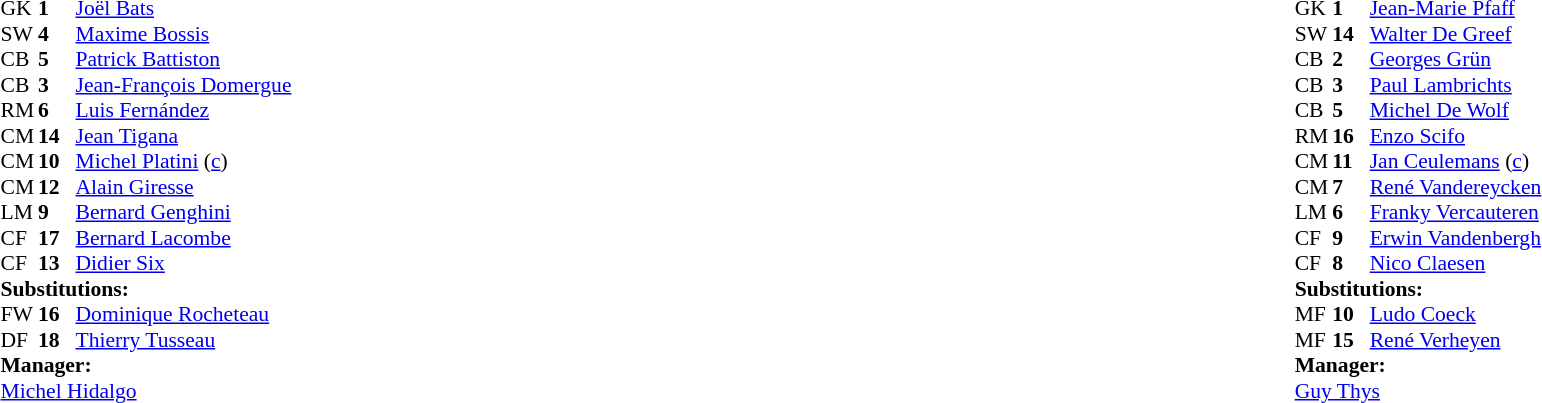<table style="width:100%;">
<tr>
<td style="vertical-align:top; width:40%;"><br><table style="font-size:90%" cellspacing="0" cellpadding="0">
<tr>
<th width="25"></th>
<th width="25"></th>
</tr>
<tr>
<td>GK</td>
<td><strong>1</strong></td>
<td><a href='#'>Joël Bats</a></td>
</tr>
<tr>
<td>SW</td>
<td><strong>4</strong></td>
<td><a href='#'>Maxime Bossis</a></td>
</tr>
<tr>
<td>CB</td>
<td><strong>5</strong></td>
<td><a href='#'>Patrick Battiston</a></td>
</tr>
<tr>
<td>CB</td>
<td><strong>3</strong></td>
<td><a href='#'>Jean-François Domergue</a></td>
</tr>
<tr>
<td>RM</td>
<td><strong>6</strong></td>
<td><a href='#'>Luis Fernández</a></td>
</tr>
<tr>
<td>CM</td>
<td><strong>14</strong></td>
<td><a href='#'>Jean Tigana</a></td>
<td></td>
</tr>
<tr>
<td>CM</td>
<td><strong>10</strong></td>
<td><a href='#'>Michel Platini</a> (<a href='#'>c</a>)</td>
</tr>
<tr>
<td>CM</td>
<td><strong>12</strong></td>
<td><a href='#'>Alain Giresse</a></td>
</tr>
<tr>
<td>LM</td>
<td><strong>9</strong></td>
<td><a href='#'>Bernard Genghini</a></td>
<td></td>
<td></td>
</tr>
<tr>
<td>CF</td>
<td><strong>17</strong></td>
<td><a href='#'>Bernard Lacombe</a></td>
<td></td>
<td></td>
</tr>
<tr>
<td>CF</td>
<td><strong>13</strong></td>
<td><a href='#'>Didier Six</a></td>
</tr>
<tr>
<td colspan=3><strong>Substitutions:</strong></td>
</tr>
<tr>
<td>FW</td>
<td><strong>16</strong></td>
<td><a href='#'>Dominique Rocheteau</a></td>
<td></td>
<td></td>
</tr>
<tr>
<td>DF</td>
<td><strong>18</strong></td>
<td><a href='#'>Thierry Tusseau</a></td>
<td></td>
<td></td>
</tr>
<tr>
<td colspan=3><strong>Manager:</strong></td>
</tr>
<tr>
<td colspan=3><a href='#'>Michel Hidalgo</a></td>
</tr>
</table>
</td>
<td valign="top"></td>
<td style="vertical-align:top; width:50%;"><br><table style="font-size:90%; margin:auto;" cellspacing="0" cellpadding="0">
<tr>
<th width=25></th>
<th width=25></th>
</tr>
<tr>
<td>GK</td>
<td><strong>1</strong></td>
<td><a href='#'>Jean-Marie Pfaff</a></td>
</tr>
<tr>
<td>SW</td>
<td><strong>14</strong></td>
<td><a href='#'>Walter De Greef</a></td>
</tr>
<tr>
<td>CB</td>
<td><strong>2</strong></td>
<td><a href='#'>Georges Grün</a></td>
</tr>
<tr>
<td>CB</td>
<td><strong>3</strong></td>
<td><a href='#'>Paul Lambrichts</a></td>
</tr>
<tr>
<td>CB</td>
<td><strong>5</strong></td>
<td><a href='#'>Michel De Wolf</a></td>
</tr>
<tr>
<td>RM</td>
<td><strong>16</strong></td>
<td><a href='#'>Enzo Scifo</a></td>
<td></td>
<td></td>
</tr>
<tr>
<td>CM</td>
<td><strong>11</strong></td>
<td><a href='#'>Jan Ceulemans</a> (<a href='#'>c</a>)</td>
</tr>
<tr>
<td>CM</td>
<td><strong>7</strong></td>
<td><a href='#'>René Vandereycken</a></td>
<td></td>
<td></td>
</tr>
<tr>
<td>LM</td>
<td><strong>6</strong></td>
<td><a href='#'>Franky Vercauteren</a></td>
</tr>
<tr>
<td>CF</td>
<td><strong>9</strong></td>
<td><a href='#'>Erwin Vandenbergh</a></td>
</tr>
<tr>
<td>CF</td>
<td><strong>8</strong></td>
<td><a href='#'>Nico Claesen</a></td>
<td></td>
</tr>
<tr>
<td colspan=3><strong>Substitutions:</strong></td>
</tr>
<tr>
<td>MF</td>
<td><strong>10</strong></td>
<td><a href='#'>Ludo Coeck</a></td>
<td></td>
<td></td>
</tr>
<tr>
<td>MF</td>
<td><strong>15</strong></td>
<td><a href='#'>René Verheyen</a></td>
<td></td>
<td></td>
</tr>
<tr>
<td colspan=3><strong>Manager:</strong></td>
</tr>
<tr>
<td colspan=3><a href='#'>Guy Thys</a></td>
</tr>
</table>
</td>
</tr>
</table>
